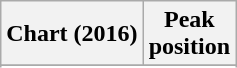<table class="wikitable sortable plainrowheaders" style="text-align:center;">
<tr>
<th>Chart (2016)</th>
<th>Peak<br>position</th>
</tr>
<tr>
</tr>
<tr>
</tr>
<tr>
</tr>
<tr>
</tr>
<tr>
</tr>
<tr>
</tr>
</table>
